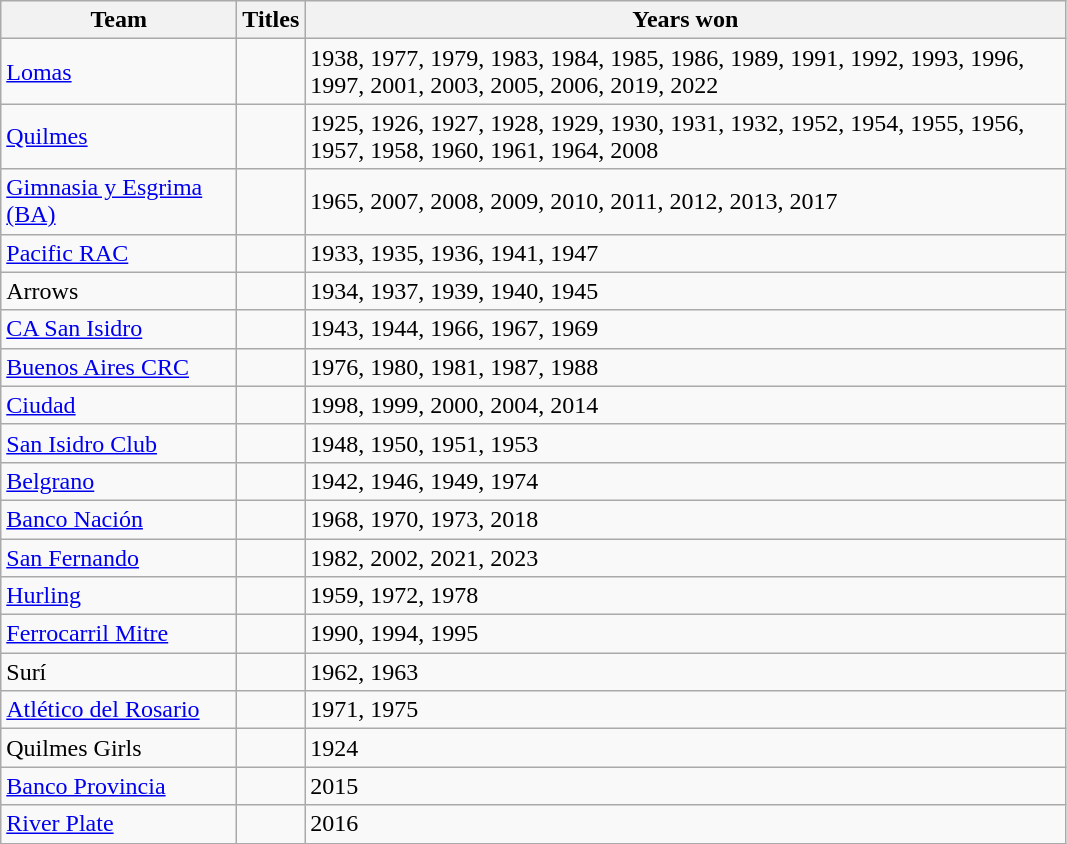<table class="wikitable sortable">
<tr>
<th width=150px>Team</th>
<th width= px>Titles</th>
<th width=500px>Years won</th>
</tr>
<tr>
<td><a href='#'>Lomas</a></td>
<td></td>
<td>1938, 1977, 1979, 1983, 1984, 1985, 1986, 1989, 1991, 1992, 1993, 1996, 1997, 2001, 2003, 2005, 2006, 2019, 2022</td>
</tr>
<tr>
<td><a href='#'>Quilmes</a></td>
<td></td>
<td>1925, 1926, 1927, 1928, 1929, 1930, 1931, 1932, 1952, 1954, 1955, 1956, 1957, 1958, 1960, 1961, 1964, 2008</td>
</tr>
<tr>
<td><a href='#'>Gimnasia y Esgrima (BA)</a></td>
<td></td>
<td>1965, 2007, 2008, 2009, 2010, 2011, 2012, 2013, 2017</td>
</tr>
<tr>
<td><a href='#'>Pacific RAC</a></td>
<td></td>
<td>1933, 1935, 1936, 1941, 1947</td>
</tr>
<tr>
<td>Arrows</td>
<td></td>
<td>1934, 1937, 1939, 1940, 1945</td>
</tr>
<tr>
<td><a href='#'>CA San Isidro</a></td>
<td></td>
<td>1943, 1944, 1966, 1967, 1969</td>
</tr>
<tr>
<td><a href='#'>Buenos Aires CRC</a></td>
<td></td>
<td>1976, 1980, 1981, 1987, 1988</td>
</tr>
<tr>
<td><a href='#'>Ciudad</a></td>
<td></td>
<td>1998, 1999, 2000, 2004, 2014</td>
</tr>
<tr>
<td><a href='#'>San Isidro Club</a></td>
<td></td>
<td>1948, 1950, 1951, 1953</td>
</tr>
<tr>
<td><a href='#'>Belgrano</a></td>
<td></td>
<td>1942, 1946, 1949, 1974</td>
</tr>
<tr>
<td><a href='#'>Banco Nación</a></td>
<td></td>
<td>1968, 1970, 1973, 2018</td>
</tr>
<tr>
<td><a href='#'>San Fernando</a></td>
<td></td>
<td>1982, 2002, 2021, 2023</td>
</tr>
<tr>
<td><a href='#'>Hurling</a></td>
<td></td>
<td>1959, 1972, 1978</td>
</tr>
<tr>
<td><a href='#'>Ferrocarril Mitre</a></td>
<td></td>
<td>1990, 1994, 1995</td>
</tr>
<tr>
<td>Surí</td>
<td></td>
<td>1962, 1963</td>
</tr>
<tr>
<td><a href='#'>Atlético del Rosario</a></td>
<td></td>
<td>1971, 1975</td>
</tr>
<tr>
<td>Quilmes Girls</td>
<td></td>
<td>1924</td>
</tr>
<tr>
<td><a href='#'>Banco Provincia</a></td>
<td></td>
<td>2015</td>
</tr>
<tr>
<td><a href='#'>River Plate</a></td>
<td></td>
<td>2016</td>
</tr>
</table>
